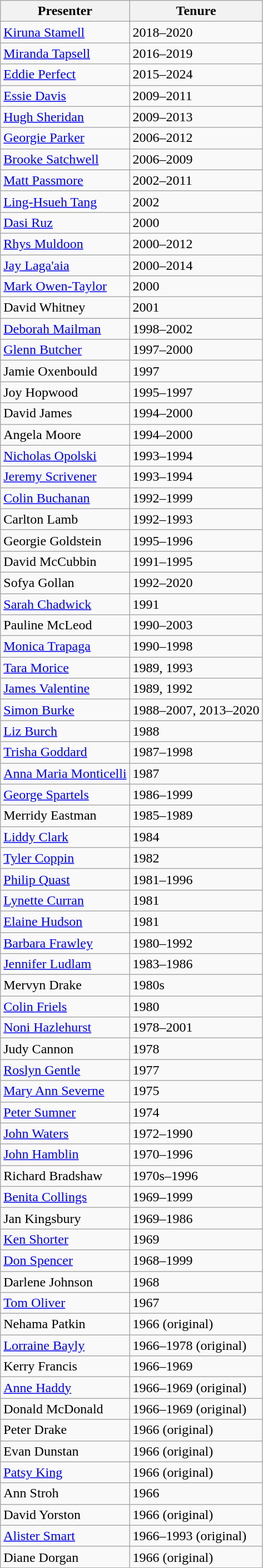<table class="wikitable">
<tr>
<th>Presenter</th>
<th>Tenure</th>
</tr>
<tr>
<td><a href='#'>Kiruna Stamell</a></td>
<td>2018–2020</td>
</tr>
<tr>
<td><a href='#'>Miranda Tapsell</a></td>
<td>2016–2019</td>
</tr>
<tr>
<td><a href='#'>Eddie Perfect</a></td>
<td>2015–2024</td>
</tr>
<tr>
<td><a href='#'>Essie Davis</a></td>
<td>2009–2011</td>
</tr>
<tr>
<td><a href='#'>Hugh Sheridan</a></td>
<td>2009–2013</td>
</tr>
<tr>
<td><a href='#'>Georgie Parker</a></td>
<td>2006–2012</td>
</tr>
<tr>
<td><a href='#'>Brooke Satchwell</a></td>
<td>2006–2009</td>
</tr>
<tr>
<td><a href='#'>Matt Passmore</a></td>
<td>2002–2011</td>
</tr>
<tr>
<td><a href='#'>Ling-Hsueh Tang</a></td>
<td>2002</td>
</tr>
<tr>
<td><a href='#'>Dasi Ruz</a></td>
<td>2000</td>
</tr>
<tr>
<td><a href='#'>Rhys Muldoon</a></td>
<td>2000–2012</td>
</tr>
<tr>
<td><a href='#'>Jay Laga'aia</a></td>
<td>2000–2014</td>
</tr>
<tr>
<td><a href='#'>Mark Owen-Taylor</a></td>
<td>2000</td>
</tr>
<tr>
<td>David Whitney</td>
<td>2001</td>
</tr>
<tr>
<td><a href='#'>Deborah Mailman</a></td>
<td>1998–2002</td>
</tr>
<tr>
<td><a href='#'>Glenn Butcher</a></td>
<td>1997–2000</td>
</tr>
<tr>
<td>Jamie Oxenbould</td>
<td>1997</td>
</tr>
<tr>
<td>Joy Hopwood</td>
<td>1995–1997</td>
</tr>
<tr>
<td>David James</td>
<td>1994–2000</td>
</tr>
<tr>
<td>Angela Moore</td>
<td>1994–2000</td>
</tr>
<tr>
<td><a href='#'>Nicholas Opolski</a></td>
<td>1993–1994</td>
</tr>
<tr>
<td><a href='#'>Jeremy Scrivener</a></td>
<td>1993–1994</td>
</tr>
<tr>
<td><a href='#'>Colin Buchanan</a></td>
<td>1992–1999</td>
</tr>
<tr>
<td>Carlton Lamb</td>
<td>1992–1993</td>
</tr>
<tr>
<td>Georgie Goldstein</td>
<td>1995–1996</td>
</tr>
<tr>
<td>David McCubbin</td>
<td>1991–1995</td>
</tr>
<tr>
<td>Sofya Gollan</td>
<td>1992–2020</td>
</tr>
<tr>
<td><a href='#'>Sarah Chadwick</a></td>
<td>1991</td>
</tr>
<tr>
<td>Pauline McLeod</td>
<td>1990–2003</td>
</tr>
<tr>
<td><a href='#'>Monica Trapaga</a></td>
<td>1990–1998</td>
</tr>
<tr>
<td><a href='#'>Tara Morice</a></td>
<td>1989, 1993</td>
</tr>
<tr>
<td><a href='#'>James Valentine</a></td>
<td>1989, 1992</td>
</tr>
<tr>
<td><a href='#'>Simon Burke</a></td>
<td>1988–2007, 2013–2020</td>
</tr>
<tr>
<td><a href='#'>Liz Burch</a></td>
<td>1988</td>
</tr>
<tr>
<td><a href='#'>Trisha Goddard</a></td>
<td>1987–1998</td>
</tr>
<tr>
<td><a href='#'>Anna Maria Monticelli</a></td>
<td>1987</td>
</tr>
<tr>
<td><a href='#'>George Spartels</a></td>
<td>1986–1999</td>
</tr>
<tr>
<td>Merridy Eastman</td>
<td>1985–1989</td>
</tr>
<tr>
<td><a href='#'>Liddy Clark</a></td>
<td>1984</td>
</tr>
<tr>
<td><a href='#'>Tyler Coppin</a></td>
<td>1982</td>
</tr>
<tr>
<td><a href='#'>Philip Quast</a></td>
<td>1981–1996</td>
</tr>
<tr>
<td><a href='#'>Lynette Curran</a></td>
<td>1981</td>
</tr>
<tr>
<td><a href='#'>Elaine Hudson</a></td>
<td>1981</td>
</tr>
<tr>
<td><a href='#'>Barbara Frawley</a></td>
<td>1980–1992</td>
</tr>
<tr>
<td><a href='#'>Jennifer Ludlam</a></td>
<td>1983–1986</td>
</tr>
<tr>
<td>Mervyn Drake</td>
<td>1980s</td>
</tr>
<tr>
<td><a href='#'>Colin Friels</a></td>
<td>1980</td>
</tr>
<tr>
<td><a href='#'>Noni Hazlehurst</a></td>
<td>1978–2001</td>
</tr>
<tr>
<td>Judy Cannon</td>
<td>1978</td>
</tr>
<tr>
<td><a href='#'>Roslyn Gentle</a></td>
<td>1977</td>
</tr>
<tr>
<td><a href='#'>Mary Ann Severne</a></td>
<td>1975</td>
</tr>
<tr>
<td><a href='#'>Peter Sumner</a></td>
<td>1974</td>
</tr>
<tr>
<td><a href='#'>John Waters</a></td>
<td>1972–1990</td>
</tr>
<tr>
<td><a href='#'>John Hamblin</a></td>
<td>1970–1996</td>
</tr>
<tr>
<td>Richard Bradshaw</td>
<td>1970s–1996</td>
</tr>
<tr>
<td><a href='#'>Benita Collings</a></td>
<td>1969–1999</td>
</tr>
<tr>
<td>Jan Kingsbury</td>
<td>1969–1986</td>
</tr>
<tr>
<td><a href='#'>Ken Shorter</a></td>
<td>1969</td>
</tr>
<tr>
<td><a href='#'>Don Spencer</a></td>
<td>1968–1999</td>
</tr>
<tr>
<td>Darlene Johnson</td>
<td>1968</td>
</tr>
<tr>
<td><a href='#'>Tom Oliver</a></td>
<td>1967</td>
</tr>
<tr>
<td>Nehama Patkin</td>
<td>1966 (original)</td>
</tr>
<tr>
<td><a href='#'>Lorraine Bayly</a></td>
<td>1966–1978 (original)</td>
</tr>
<tr>
<td>Kerry Francis</td>
<td>1966–1969</td>
</tr>
<tr>
<td><a href='#'>Anne Haddy</a></td>
<td>1966–1969 (original)</td>
</tr>
<tr>
<td>Donald McDonald</td>
<td>1966–1969 (original)</td>
</tr>
<tr>
<td>Peter Drake</td>
<td>1966 (original)</td>
</tr>
<tr>
<td>Evan Dunstan</td>
<td>1966 (original)</td>
</tr>
<tr>
<td><a href='#'>Patsy King</a></td>
<td>1966 (original)</td>
</tr>
<tr>
<td>Ann Stroh</td>
<td>1966</td>
</tr>
<tr>
<td>David Yorston</td>
<td>1966 (original)</td>
</tr>
<tr>
<td><a href='#'>Alister Smart</a></td>
<td>1966–1993 (original)</td>
</tr>
<tr>
<td>Diane Dorgan</td>
<td>1966 (original)</td>
</tr>
</table>
